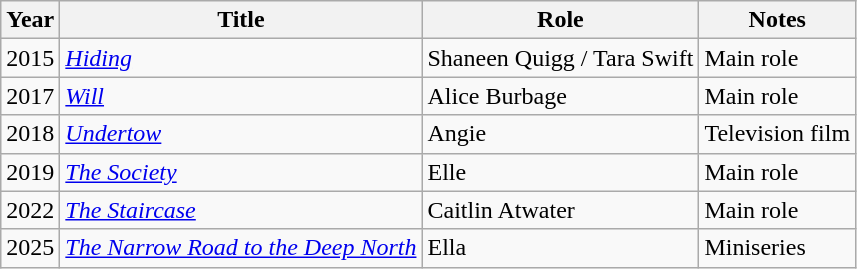<table class="wikitable sortable">
<tr>
<th>Year</th>
<th>Title</th>
<th>Role</th>
<th class="unsortable">Notes</th>
</tr>
<tr>
<td>2015</td>
<td><em><a href='#'>Hiding</a></em></td>
<td>Shaneen Quigg / Tara Swift</td>
<td>Main role</td>
</tr>
<tr>
<td>2017</td>
<td><em><a href='#'>Will</a></em></td>
<td>Alice Burbage</td>
<td>Main role</td>
</tr>
<tr>
<td>2018</td>
<td><em><a href='#'>Undertow</a></em></td>
<td>Angie</td>
<td>Television film</td>
</tr>
<tr>
<td>2019</td>
<td><em><a href='#'>The Society</a></em></td>
<td>Elle</td>
<td>Main role</td>
</tr>
<tr>
<td>2022</td>
<td><em><a href='#'>The Staircase</a></em></td>
<td>Caitlin Atwater</td>
<td>Main role</td>
</tr>
<tr>
<td>2025</td>
<td><em><a href='#'>The Narrow Road to the Deep North</a></em></td>
<td>Ella</td>
<td>Miniseries</td>
</tr>
</table>
